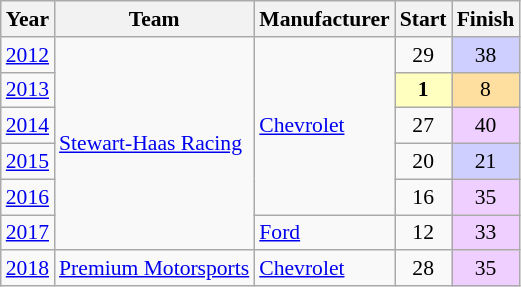<table class="wikitable" style="font-size: 90%;">
<tr>
<th scope="col">Year</th>
<th scope="col">Team</th>
<th scope="col">Manufacturer</th>
<th scope="col">Start</th>
<th scope="col">Finish</th>
</tr>
<tr>
<td><a href='#'>2012</a></td>
<td rowspan=6><a href='#'>Stewart-Haas Racing</a></td>
<td rowspan=5><a href='#'>Chevrolet</a></td>
<td align=center>29</td>
<td align=center style="background:#CFCFFF;">38</td>
</tr>
<tr>
<td><a href='#'>2013</a></td>
<td align=center style="background:#FFFFBF;"><strong>1</strong></td>
<td align=center style="background:#FFDF9F;">8</td>
</tr>
<tr>
<td><a href='#'>2014</a></td>
<td align=center>27</td>
<td align=center style="background:#EFCFFF;">40</td>
</tr>
<tr>
<td><a href='#'>2015</a></td>
<td align=center>20</td>
<td align=center style="background:#CFCFFF;">21</td>
</tr>
<tr>
<td><a href='#'>2016</a></td>
<td align=center>16</td>
<td align=center style="background:#EFCFFF;">35</td>
</tr>
<tr>
<td><a href='#'>2017</a></td>
<td><a href='#'>Ford</a></td>
<td align=center>12</td>
<td align=center style="background:#EFCFFF;">33</td>
</tr>
<tr>
<td><a href='#'>2018</a></td>
<td nowrap><a href='#'>Premium Motorsports</a></td>
<td><a href='#'>Chevrolet</a></td>
<td align=center>28</td>
<td align=center style="background:#EFCFFF;">35</td>
</tr>
</table>
